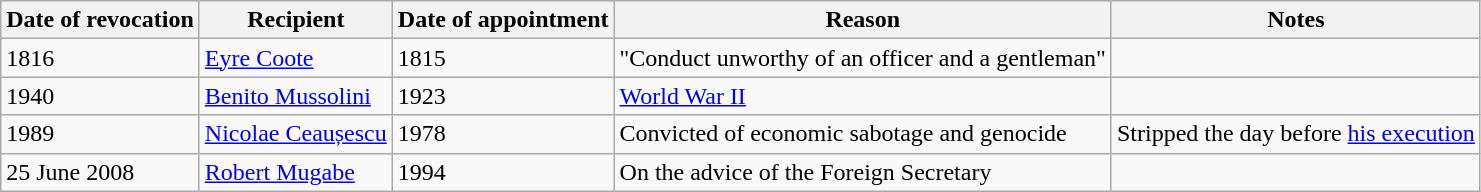<table class="wikitable">
<tr>
<th>Date of revocation</th>
<th>Recipient</th>
<th>Date of appointment</th>
<th>Reason</th>
<th>Notes</th>
</tr>
<tr>
<td>1816</td>
<td><a href='#'>Eyre Coote</a></td>
<td>1815</td>
<td>"Conduct unworthy of an officer and a gentleman"</td>
<td></td>
</tr>
<tr>
<td>1940</td>
<td><a href='#'>Benito Mussolini</a></td>
<td>1923</td>
<td><a href='#'>World War II</a></td>
<td></td>
</tr>
<tr>
<td>1989</td>
<td><a href='#'>Nicolae Ceaușescu</a></td>
<td>1978</td>
<td>Convicted of economic sabotage and genocide</td>
<td>Stripped the day before <a href='#'>his execution</a></td>
</tr>
<tr>
<td>25 June 2008</td>
<td><a href='#'>Robert Mugabe</a></td>
<td>1994</td>
<td>On the advice of the Foreign Secretary</td>
<td></td>
</tr>
</table>
